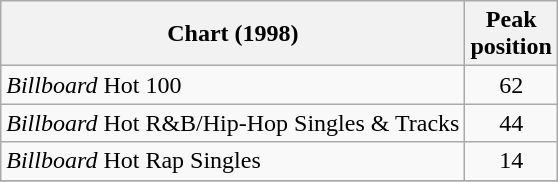<table class="wikitable">
<tr>
<th>Chart (1998)</th>
<th>Peak<br>position</th>
</tr>
<tr>
<td><em>Billboard</em> Hot 100</td>
<td align="center">62</td>
</tr>
<tr>
<td><em>Billboard</em> Hot R&B/Hip-Hop Singles & Tracks</td>
<td align="center">44</td>
</tr>
<tr>
<td><em>Billboard</em> Hot Rap Singles</td>
<td align="center">14</td>
</tr>
<tr>
</tr>
</table>
